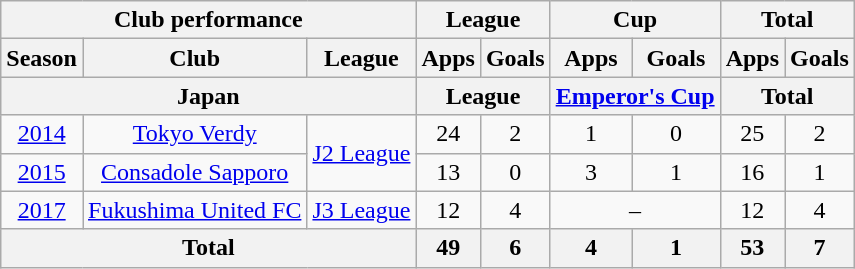<table class="wikitable" style="text-align:center;">
<tr>
<th colspan=3>Club performance</th>
<th colspan=2>League</th>
<th colspan=2>Cup</th>
<th colspan=2>Total</th>
</tr>
<tr>
<th>Season</th>
<th>Club</th>
<th>League</th>
<th>Apps</th>
<th>Goals</th>
<th>Apps</th>
<th>Goals</th>
<th>Apps</th>
<th>Goals</th>
</tr>
<tr>
<th colspan=3>Japan</th>
<th colspan=2>League</th>
<th colspan=2><a href='#'>Emperor's Cup</a></th>
<th colspan=2>Total</th>
</tr>
<tr>
<td><a href='#'>2014</a></td>
<td><a href='#'>Tokyo Verdy</a></td>
<td rowspan="2"><a href='#'>J2 League</a></td>
<td>24</td>
<td>2</td>
<td>1</td>
<td>0</td>
<td>25</td>
<td>2</td>
</tr>
<tr>
<td><a href='#'>2015</a></td>
<td><a href='#'>Consadole Sapporo</a></td>
<td>13</td>
<td>0</td>
<td>3</td>
<td>1</td>
<td>16</td>
<td>1</td>
</tr>
<tr>
<td><a href='#'>2017</a></td>
<td rowspan="1"><a href='#'>Fukushima United FC</a></td>
<td rowspan="1"><a href='#'>J3 League</a></td>
<td>12</td>
<td>4</td>
<td colspan="2">–</td>
<td>12</td>
<td>4</td>
</tr>
<tr>
<th colspan=3>Total</th>
<th>49</th>
<th>6</th>
<th>4</th>
<th>1</th>
<th>53</th>
<th>7</th>
</tr>
</table>
